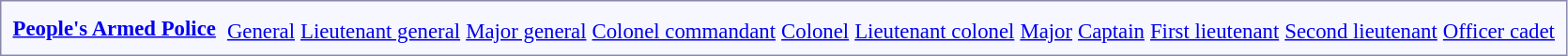<table style="border:1px solid #8888aa; background-color:#f7f8ff; padding:5px; font-size:95%; margin: 0px 12px 12px 0px;">
<tr style="text-align:center;">
<td rowspan=2><strong> <a href='#'>People's Armed Police</a></strong></td>
<td colspan=2 rowspan=2></td>
<td colspan=2></td>
<td colspan=2></td>
<td colspan=2></td>
<td colspan=2></td>
<td colspan=2></td>
<td colspan=2></td>
<td colspan=2></td>
<td colspan=2></td>
<td colspan=3></td>
<td colspan=2></td>
<td colspan=1></td>
</tr>
<tr style="text-align:center;">
<td colspan=2><a href='#'>General</a><br></td>
<td colspan=2><a href='#'>Lieutenant general</a><br></td>
<td colspan=2><a href='#'>Major general</a><br></td>
<td colspan=2><a href='#'>Colonel commandant</a><br></td>
<td colspan=2><a href='#'>Colonel</a><br></td>
<td colspan=2><a href='#'>Lieutenant colonel</a><br></td>
<td colspan=2><a href='#'>Major</a><br></td>
<td colspan=2><a href='#'>Captain</a><br></td>
<td colspan=3><a href='#'>First lieutenant</a><br></td>
<td colspan=2><a href='#'>Second lieutenant</a><br></td>
<td colspan=1><a href='#'>Officer cadet</a><br></td>
</tr>
</table>
